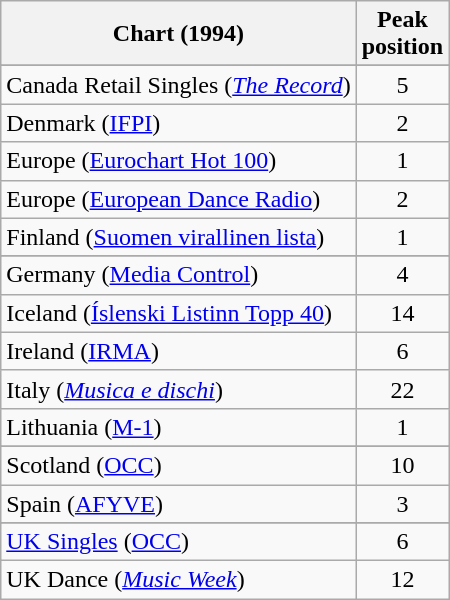<table class="wikitable sortable">
<tr>
<th>Chart (1994)</th>
<th>Peak<br>position</th>
</tr>
<tr>
</tr>
<tr>
</tr>
<tr>
</tr>
<tr>
<td>Canada Retail Singles (<em><a href='#'>The Record</a></em>)</td>
<td align="center">5</td>
</tr>
<tr>
<td>Denmark (<a href='#'>IFPI</a>)</td>
<td align="center">2</td>
</tr>
<tr>
<td>Europe (<a href='#'>Eurochart Hot 100</a>)</td>
<td align="center">1</td>
</tr>
<tr>
<td>Europe (<a href='#'>European Dance Radio</a>)</td>
<td align="center">2</td>
</tr>
<tr>
<td>Finland (<a href='#'>Suomen virallinen lista</a>)</td>
<td align="center">1</td>
</tr>
<tr>
</tr>
<tr>
<td>Germany (<a href='#'>Media Control</a>)</td>
<td align="center">4</td>
</tr>
<tr>
<td>Iceland (<a href='#'>Íslenski Listinn Topp 40</a>)</td>
<td align="center">14</td>
</tr>
<tr>
<td>Ireland (<a href='#'>IRMA</a>)</td>
<td align="center">6</td>
</tr>
<tr>
<td>Italy (<em><a href='#'>Musica e dischi</a></em>)</td>
<td align="center">22</td>
</tr>
<tr>
<td>Lithuania (<a href='#'>M-1</a>)</td>
<td align="center">1</td>
</tr>
<tr>
</tr>
<tr>
</tr>
<tr>
</tr>
<tr>
</tr>
<tr>
<td>Scotland (<a href='#'>OCC</a>)</td>
<td align="center">10</td>
</tr>
<tr>
<td>Spain (<a href='#'>AFYVE</a>)</td>
<td align="center">3</td>
</tr>
<tr>
</tr>
<tr>
</tr>
<tr>
<td><a href='#'>UK Singles</a> (<a href='#'>OCC</a>)</td>
<td align="center">6</td>
</tr>
<tr>
<td>UK Dance (<em><a href='#'>Music Week</a></em>)</td>
<td align="center">12</td>
</tr>
</table>
